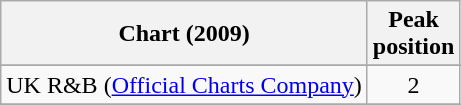<table class="wikitable sortable">
<tr>
<th>Chart (2009)</th>
<th>Peak<br>position</th>
</tr>
<tr>
</tr>
<tr>
</tr>
<tr>
<td>UK R&B (<a href='#'>Official Charts Company</a>)</td>
<td align="center">2</td>
</tr>
<tr>
</tr>
<tr>
</tr>
</table>
